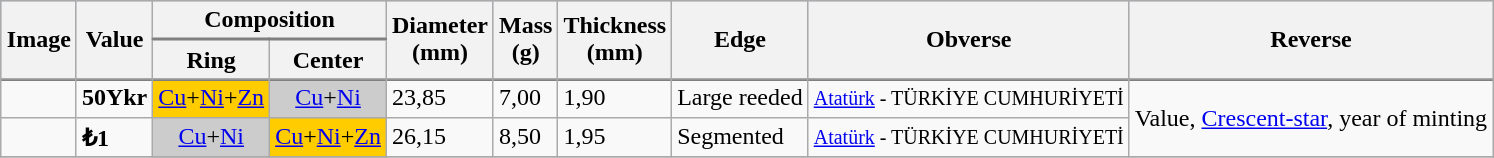<table class="wikitable" style="margin:auto;">
<tr style="text-align:center; border-bottom:2px solid gray;" bgcolor="lightsteelblue">
<th rowspan="2">Image</th>
<th rowspan="2">Value</th>
<th colspan="2">Composition</th>
<th rowspan="2">Diameter<br>(mm)</th>
<th rowspan="2">Mass<br>(g)</th>
<th rowspan="2">Thickness<br>(mm)</th>
<th rowspan="2">Edge</th>
<th rowspan="2">Obverse</th>
<th rowspan="2">Reverse</th>
</tr>
<tr style="text-align:center; border-bottom:2px solid gray;" bgcolor="lightsteelblue">
<th>Ring</th>
<th>Center</th>
</tr>
<tr bgcolor="#efefef">
</tr>
<tr>
<td align="left"></td>
<td align="left"><strong>50Ykr</strong></td>
<td align="center" bgcolor="#FFCC00"><a href='#'>Cu</a>+<a href='#'>Ni</a>+<a href='#'>Zn</a></td>
<td align="center" bgcolor="#CCCCCC"><a href='#'>Cu</a>+<a href='#'>Ni</a></td>
<td align="left">23,85</td>
<td align="left">7,00</td>
<td align="left">1,90</td>
<td align="left">Large reeded</td>
<td align="left"><small><a href='#'>Atatürk</a> - TÜRKİYE CUMHURİYETİ</small></td>
<td rowspan="2">Value, <a href='#'>Crescent-star</a>, year of minting</td>
</tr>
<tr>
<td align="left"></td>
<td align="left"><strong>₺1</strong></td>
<td align="center" bgcolor="#CCCCCC"><a href='#'>Cu</a>+<a href='#'>Ni</a></td>
<td align="center" bgcolor="#FFCC00"><a href='#'>Cu</a>+<a href='#'>Ni</a>+<a href='#'>Zn</a></td>
<td align="left">26,15</td>
<td align="left">8,50</td>
<td align="left">1,95</td>
<td align="left">Segmented</td>
<td align="left"><small><a href='#'>Atatürk</a> - TÜRKİYE CUMHURİYETİ</small></td>
</tr>
<tr>
</tr>
</table>
